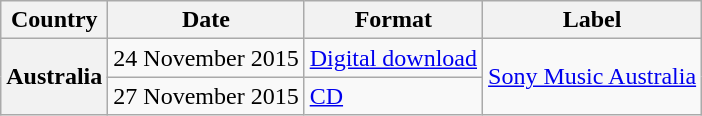<table class="wikitable plainrowheaders">
<tr>
<th scope="col">Country</th>
<th scope="col">Date</th>
<th scope="col">Format</th>
<th scope="col">Label</th>
</tr>
<tr>
<th scope="row" rowspan="2">Australia</th>
<td>24 November 2015</td>
<td><a href='#'>Digital download</a></td>
<td rowspan="2"><a href='#'>Sony Music Australia</a></td>
</tr>
<tr>
<td>27 November 2015</td>
<td><a href='#'>CD</a></td>
</tr>
</table>
